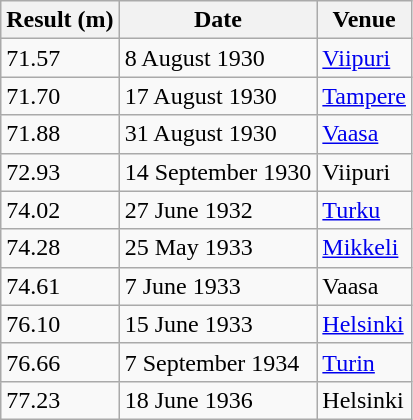<table class="wikitable">
<tr>
<th>Result (m)</th>
<th>Date</th>
<th>Venue</th>
</tr>
<tr>
<td>71.57</td>
<td>8 August 1930</td>
<td><a href='#'>Viipuri</a></td>
</tr>
<tr>
<td>71.70</td>
<td>17 August 1930</td>
<td><a href='#'>Tampere</a></td>
</tr>
<tr>
<td>71.88</td>
<td>31 August 1930</td>
<td><a href='#'>Vaasa</a></td>
</tr>
<tr>
<td>72.93</td>
<td>14 September 1930</td>
<td>Viipuri</td>
</tr>
<tr>
<td>74.02</td>
<td>27 June 1932</td>
<td><a href='#'>Turku</a></td>
</tr>
<tr>
<td>74.28</td>
<td>25 May 1933</td>
<td><a href='#'>Mikkeli</a></td>
</tr>
<tr>
<td>74.61</td>
<td>7 June 1933</td>
<td>Vaasa</td>
</tr>
<tr>
<td>76.10</td>
<td>15 June 1933</td>
<td><a href='#'>Helsinki</a></td>
</tr>
<tr>
<td>76.66</td>
<td>7 September 1934</td>
<td><a href='#'>Turin</a></td>
</tr>
<tr>
<td>77.23</td>
<td>18 June 1936</td>
<td>Helsinki</td>
</tr>
</table>
